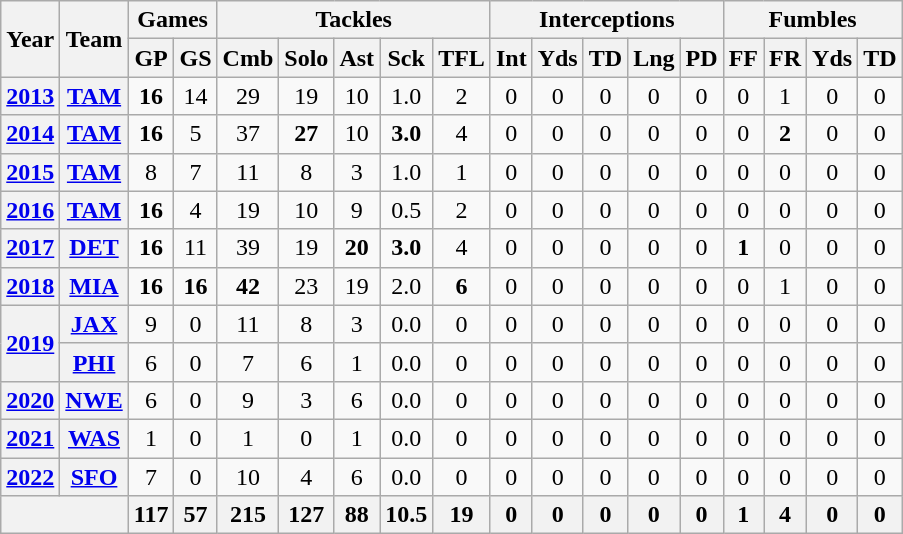<table class="wikitable" style="text-align:center">
<tr>
<th rowspan="2">Year</th>
<th rowspan="2">Team</th>
<th colspan="2">Games</th>
<th colspan="5">Tackles</th>
<th colspan="5">Interceptions</th>
<th colspan="4">Fumbles</th>
</tr>
<tr>
<th>GP</th>
<th>GS</th>
<th>Cmb</th>
<th>Solo</th>
<th>Ast</th>
<th>Sck</th>
<th>TFL</th>
<th>Int</th>
<th>Yds</th>
<th>TD</th>
<th>Lng</th>
<th>PD</th>
<th>FF</th>
<th>FR</th>
<th>Yds</th>
<th>TD</th>
</tr>
<tr>
<th><a href='#'>2013</a></th>
<th><a href='#'>TAM</a></th>
<td><strong>16</strong></td>
<td>14</td>
<td>29</td>
<td>19</td>
<td>10</td>
<td>1.0</td>
<td>2</td>
<td>0</td>
<td>0</td>
<td>0</td>
<td>0</td>
<td>0</td>
<td>0</td>
<td>1</td>
<td>0</td>
<td>0</td>
</tr>
<tr>
<th><a href='#'>2014</a></th>
<th><a href='#'>TAM</a></th>
<td><strong>16</strong></td>
<td>5</td>
<td>37</td>
<td><strong>27</strong></td>
<td>10</td>
<td><strong>3.0</strong></td>
<td>4</td>
<td>0</td>
<td>0</td>
<td>0</td>
<td>0</td>
<td>0</td>
<td>0</td>
<td><strong>2</strong></td>
<td>0</td>
<td>0</td>
</tr>
<tr>
<th><a href='#'>2015</a></th>
<th><a href='#'>TAM</a></th>
<td>8</td>
<td>7</td>
<td>11</td>
<td>8</td>
<td>3</td>
<td>1.0</td>
<td>1</td>
<td>0</td>
<td>0</td>
<td>0</td>
<td>0</td>
<td>0</td>
<td>0</td>
<td>0</td>
<td>0</td>
<td>0</td>
</tr>
<tr>
<th><a href='#'>2016</a></th>
<th><a href='#'>TAM</a></th>
<td><strong>16</strong></td>
<td>4</td>
<td>19</td>
<td>10</td>
<td>9</td>
<td>0.5</td>
<td>2</td>
<td>0</td>
<td>0</td>
<td>0</td>
<td>0</td>
<td>0</td>
<td>0</td>
<td>0</td>
<td>0</td>
<td>0</td>
</tr>
<tr>
<th><a href='#'>2017</a></th>
<th><a href='#'>DET</a></th>
<td><strong>16</strong></td>
<td>11</td>
<td>39</td>
<td>19</td>
<td><strong>20</strong></td>
<td><strong>3.0</strong></td>
<td>4</td>
<td>0</td>
<td>0</td>
<td>0</td>
<td>0</td>
<td>0</td>
<td><strong>1</strong></td>
<td>0</td>
<td>0</td>
<td>0</td>
</tr>
<tr>
<th><a href='#'>2018</a></th>
<th><a href='#'>MIA</a></th>
<td><strong>16</strong></td>
<td><strong>16</strong></td>
<td><strong>42</strong></td>
<td>23</td>
<td>19</td>
<td>2.0</td>
<td><strong>6</strong></td>
<td>0</td>
<td>0</td>
<td>0</td>
<td>0</td>
<td>0</td>
<td>0</td>
<td>1</td>
<td>0</td>
<td>0</td>
</tr>
<tr>
<th rowspan="2"><a href='#'>2019</a></th>
<th><a href='#'>JAX</a></th>
<td>9</td>
<td>0</td>
<td>11</td>
<td>8</td>
<td>3</td>
<td>0.0</td>
<td>0</td>
<td>0</td>
<td>0</td>
<td>0</td>
<td>0</td>
<td>0</td>
<td>0</td>
<td>0</td>
<td>0</td>
<td>0</td>
</tr>
<tr>
<th><a href='#'>PHI</a></th>
<td>6</td>
<td>0</td>
<td>7</td>
<td>6</td>
<td>1</td>
<td>0.0</td>
<td>0</td>
<td>0</td>
<td>0</td>
<td>0</td>
<td>0</td>
<td>0</td>
<td>0</td>
<td>0</td>
<td>0</td>
<td>0</td>
</tr>
<tr>
<th><a href='#'>2020</a></th>
<th><a href='#'>NWE</a></th>
<td>6</td>
<td>0</td>
<td>9</td>
<td>3</td>
<td>6</td>
<td>0.0</td>
<td>0</td>
<td>0</td>
<td>0</td>
<td>0</td>
<td>0</td>
<td>0</td>
<td>0</td>
<td>0</td>
<td>0</td>
<td>0</td>
</tr>
<tr>
<th><a href='#'>2021</a></th>
<th><a href='#'>WAS</a></th>
<td>1</td>
<td>0</td>
<td>1</td>
<td>0</td>
<td>1</td>
<td>0.0</td>
<td>0</td>
<td>0</td>
<td>0</td>
<td>0</td>
<td>0</td>
<td>0</td>
<td>0</td>
<td>0</td>
<td>0</td>
<td>0</td>
</tr>
<tr>
<th><a href='#'>2022</a></th>
<th><a href='#'>SFO</a></th>
<td>7</td>
<td>0</td>
<td>10</td>
<td>4</td>
<td>6</td>
<td>0.0</td>
<td>0</td>
<td>0</td>
<td>0</td>
<td>0</td>
<td>0</td>
<td>0</td>
<td>0</td>
<td>0</td>
<td>0</td>
<td>0</td>
</tr>
<tr>
<th colspan="2"></th>
<th>117</th>
<th>57</th>
<th>215</th>
<th>127</th>
<th>88</th>
<th>10.5</th>
<th>19</th>
<th>0</th>
<th>0</th>
<th>0</th>
<th>0</th>
<th>0</th>
<th>1</th>
<th>4</th>
<th>0</th>
<th>0</th>
</tr>
</table>
